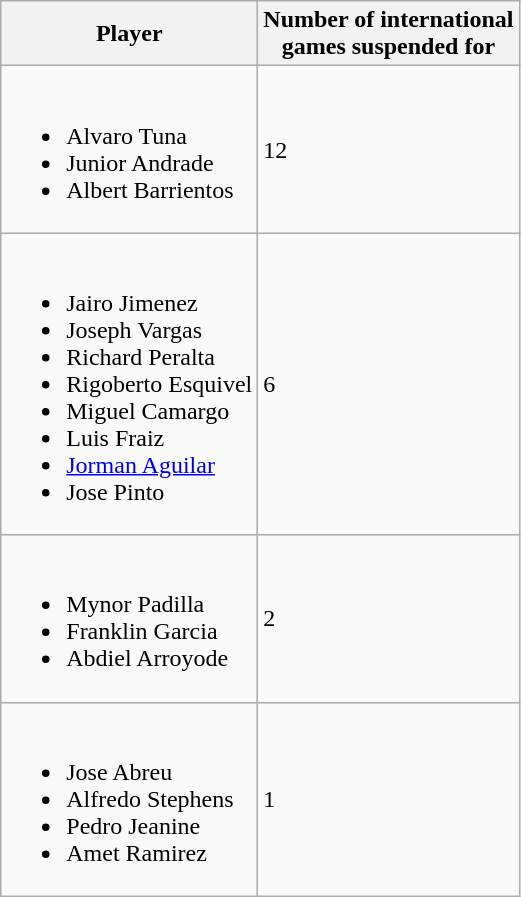<table class="wikitable">
<tr>
<th>Player</th>
<th>Number of international<br>games suspended for</th>
</tr>
<tr>
<td><br><ul><li> Alvaro Tuna</li><li> Junior Andrade</li><li> Albert Barrientos</li></ul></td>
<td>12</td>
</tr>
<tr>
<td><br><ul><li> Jairo Jimenez</li><li> Joseph Vargas</li><li> Richard Peralta</li><li> Rigoberto Esquivel</li><li> Miguel Camargo</li><li> Luis Fraiz</li><li> <a href='#'>Jorman Aguilar</a></li><li> Jose Pinto</li></ul></td>
<td>6</td>
</tr>
<tr>
<td><br><ul><li> Mynor Padilla</li><li> Franklin Garcia</li><li> Abdiel Arroyode</li></ul></td>
<td>2</td>
</tr>
<tr>
<td><br><ul><li> Jose Abreu</li><li> Alfredo Stephens</li><li> Pedro Jeanine</li><li> Amet Ramirez</li></ul></td>
<td>1</td>
</tr>
</table>
